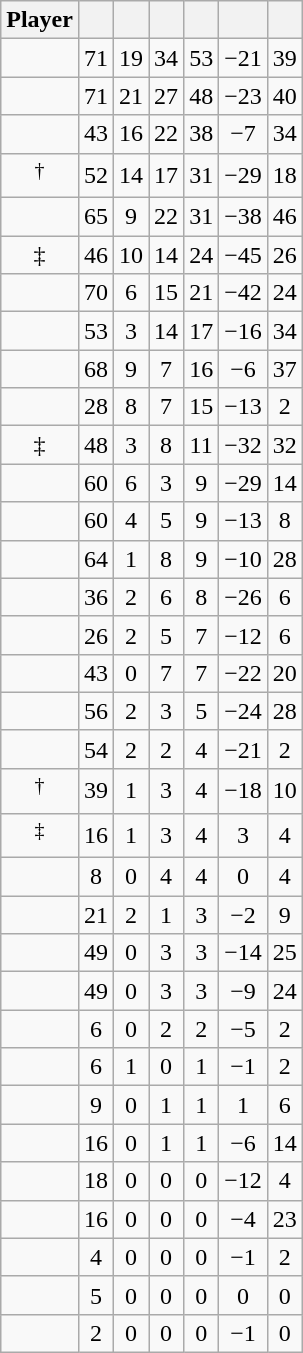<table class="wikitable sortable" style="text-align:center;">
<tr>
<th>Player</th>
<th></th>
<th></th>
<th></th>
<th></th>
<th data-sort-type="number"></th>
<th></th>
</tr>
<tr>
<td></td>
<td>71</td>
<td>19</td>
<td>34</td>
<td>53</td>
<td>−21</td>
<td>39</td>
</tr>
<tr>
<td></td>
<td>71</td>
<td>21</td>
<td>27</td>
<td>48</td>
<td>−23</td>
<td>40</td>
</tr>
<tr>
<td></td>
<td>43</td>
<td>16</td>
<td>22</td>
<td>38</td>
<td>−7</td>
<td>34</td>
</tr>
<tr>
<td><sup>†</sup></td>
<td>52</td>
<td>14</td>
<td>17</td>
<td>31</td>
<td>−29</td>
<td>18</td>
</tr>
<tr>
<td></td>
<td>65</td>
<td>9</td>
<td>22</td>
<td>31</td>
<td>−38</td>
<td>46</td>
</tr>
<tr>
<td>‡</td>
<td>46</td>
<td>10</td>
<td>14</td>
<td>24</td>
<td>−45</td>
<td>26</td>
</tr>
<tr>
<td></td>
<td>70</td>
<td>6</td>
<td>15</td>
<td>21</td>
<td>−42</td>
<td>24</td>
</tr>
<tr>
<td></td>
<td>53</td>
<td>3</td>
<td>14</td>
<td>17</td>
<td>−16</td>
<td>34</td>
</tr>
<tr>
<td></td>
<td>68</td>
<td>9</td>
<td>7</td>
<td>16</td>
<td>−6</td>
<td>37</td>
</tr>
<tr>
<td></td>
<td>28</td>
<td>8</td>
<td>7</td>
<td>15</td>
<td>−13</td>
<td>2</td>
</tr>
<tr>
<td>‡</td>
<td>48</td>
<td>3</td>
<td>8</td>
<td>11</td>
<td>−32</td>
<td>32</td>
</tr>
<tr>
<td></td>
<td>60</td>
<td>6</td>
<td>3</td>
<td>9</td>
<td>−29</td>
<td>14</td>
</tr>
<tr>
<td></td>
<td>60</td>
<td>4</td>
<td>5</td>
<td>9</td>
<td>−13</td>
<td>8</td>
</tr>
<tr>
<td></td>
<td>64</td>
<td>1</td>
<td>8</td>
<td>9</td>
<td>−10</td>
<td>28</td>
</tr>
<tr>
<td></td>
<td>36</td>
<td>2</td>
<td>6</td>
<td>8</td>
<td>−26</td>
<td>6</td>
</tr>
<tr>
<td></td>
<td>26</td>
<td>2</td>
<td>5</td>
<td>7</td>
<td>−12</td>
<td>6</td>
</tr>
<tr>
<td></td>
<td>43</td>
<td>0</td>
<td>7</td>
<td>7</td>
<td>−22</td>
<td>20</td>
</tr>
<tr>
<td></td>
<td>56</td>
<td>2</td>
<td>3</td>
<td>5</td>
<td>−24</td>
<td>28</td>
</tr>
<tr>
<td></td>
<td>54</td>
<td>2</td>
<td>2</td>
<td>4</td>
<td>−21</td>
<td>2</td>
</tr>
<tr>
<td><sup>†</sup></td>
<td>39</td>
<td>1</td>
<td>3</td>
<td>4</td>
<td>−18</td>
<td>10</td>
</tr>
<tr>
<td><sup>‡</sup></td>
<td>16</td>
<td>1</td>
<td>3</td>
<td>4</td>
<td>3</td>
<td>4</td>
</tr>
<tr>
<td></td>
<td>8</td>
<td>0</td>
<td>4</td>
<td>4</td>
<td>0</td>
<td>4</td>
</tr>
<tr>
<td></td>
<td>21</td>
<td>2</td>
<td>1</td>
<td>3</td>
<td>−2</td>
<td>9</td>
</tr>
<tr>
<td></td>
<td>49</td>
<td>0</td>
<td>3</td>
<td>3</td>
<td>−14</td>
<td>25</td>
</tr>
<tr>
<td></td>
<td>49</td>
<td>0</td>
<td>3</td>
<td>3</td>
<td>−9</td>
<td>24</td>
</tr>
<tr>
<td></td>
<td>6</td>
<td>0</td>
<td>2</td>
<td>2</td>
<td>−5</td>
<td>2</td>
</tr>
<tr>
<td></td>
<td>6</td>
<td>1</td>
<td>0</td>
<td>1</td>
<td>−1</td>
<td>2</td>
</tr>
<tr>
<td></td>
<td>9</td>
<td>0</td>
<td>1</td>
<td>1</td>
<td>1</td>
<td>6</td>
</tr>
<tr>
<td></td>
<td>16</td>
<td>0</td>
<td>1</td>
<td>1</td>
<td>−6</td>
<td>14</td>
</tr>
<tr>
<td></td>
<td>18</td>
<td>0</td>
<td>0</td>
<td>0</td>
<td>−12</td>
<td>4</td>
</tr>
<tr>
<td></td>
<td>16</td>
<td>0</td>
<td>0</td>
<td>0</td>
<td>−4</td>
<td>23</td>
</tr>
<tr>
<td></td>
<td>4</td>
<td>0</td>
<td>0</td>
<td>0</td>
<td>−1</td>
<td>2</td>
</tr>
<tr>
<td></td>
<td>5</td>
<td>0</td>
<td>0</td>
<td>0</td>
<td>0</td>
<td>0</td>
</tr>
<tr>
<td></td>
<td>2</td>
<td>0</td>
<td>0</td>
<td>0</td>
<td>−1</td>
<td>0</td>
</tr>
</table>
